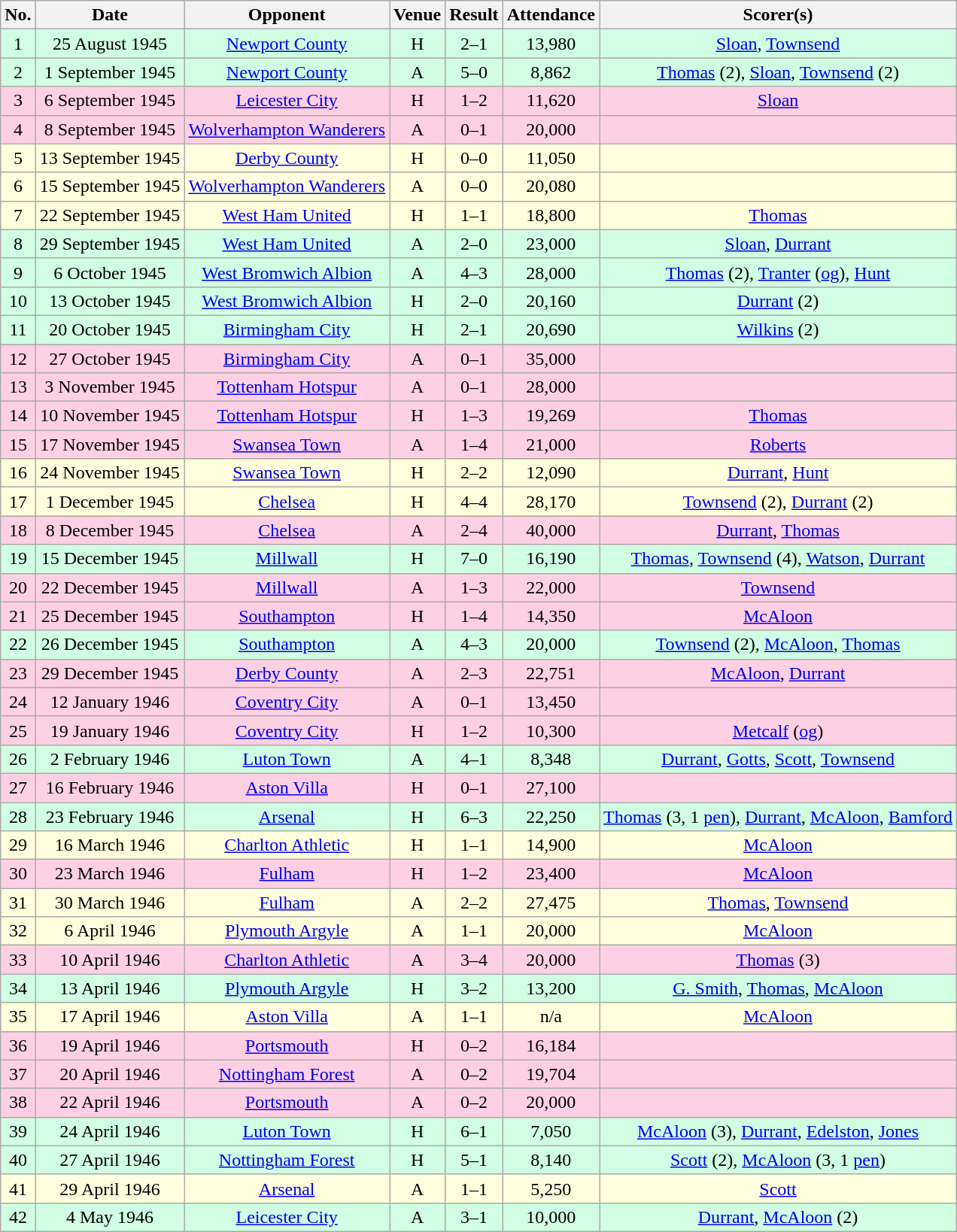<table style="text-align:center;" class="wikitable sortable">
<tr>
<th>No.</th>
<th>Date</th>
<th>Opponent</th>
<th>Venue</th>
<th>Result</th>
<th>Attendance</th>
<th>Scorer(s)</th>
</tr>
<tr style="background:#d0ffe3;">
<td>1</td>
<td>25 August 1945</td>
<td><a href='#'>Newport County</a></td>
<td>H</td>
<td>2–1</td>
<td>13,980</td>
<td><a href='#'>Sloan</a>, <a href='#'>Townsend</a></td>
</tr>
<tr style="background:#d0ffe3;">
<td>2</td>
<td>1 September 1945</td>
<td><a href='#'>Newport County</a></td>
<td>A</td>
<td>5–0</td>
<td>8,862</td>
<td><a href='#'>Thomas</a> (2), <a href='#'>Sloan</a>, <a href='#'>Townsend</a> (2)</td>
</tr>
<tr style="background:#ffd0e3;">
<td>3</td>
<td>6 September 1945</td>
<td><a href='#'>Leicester City</a></td>
<td>H</td>
<td>1–2</td>
<td>11,620</td>
<td><a href='#'>Sloan</a></td>
</tr>
<tr style="background:#ffd0e3;">
<td>4</td>
<td>8 September 1945</td>
<td><a href='#'>Wolverhampton Wanderers</a></td>
<td>A</td>
<td>0–1</td>
<td>20,000</td>
<td></td>
</tr>
<tr style="background:#ffd;">
<td>5</td>
<td>13 September 1945</td>
<td><a href='#'>Derby County</a></td>
<td>H</td>
<td>0–0</td>
<td>11,050</td>
<td></td>
</tr>
<tr style="background:#ffd;">
<td>6</td>
<td>15 September 1945</td>
<td><a href='#'>Wolverhampton Wanderers</a></td>
<td>A</td>
<td>0–0</td>
<td>20,080</td>
<td></td>
</tr>
<tr style="background:#ffd;">
<td>7</td>
<td>22 September 1945</td>
<td><a href='#'>West Ham United</a></td>
<td>H</td>
<td>1–1</td>
<td>18,800</td>
<td><a href='#'>Thomas</a></td>
</tr>
<tr style="background:#d0ffe3;">
<td>8</td>
<td>29 September 1945</td>
<td><a href='#'>West Ham United</a></td>
<td>A</td>
<td>2–0</td>
<td>23,000</td>
<td><a href='#'>Sloan</a>, <a href='#'>Durrant</a></td>
</tr>
<tr style="background:#d0ffe3;">
<td>9</td>
<td>6 October 1945</td>
<td><a href='#'>West Bromwich Albion</a></td>
<td>A</td>
<td>4–3</td>
<td>28,000</td>
<td><a href='#'>Thomas</a> (2), <a href='#'>Tranter</a> (<a href='#'>og</a>), <a href='#'>Hunt</a></td>
</tr>
<tr style="background:#d0ffe3;">
<td>10</td>
<td>13 October 1945</td>
<td><a href='#'>West Bromwich Albion</a></td>
<td>H</td>
<td>2–0</td>
<td>20,160</td>
<td><a href='#'>Durrant</a> (2)</td>
</tr>
<tr style="background:#d0ffe3;">
<td>11</td>
<td>20 October 1945</td>
<td><a href='#'>Birmingham City</a></td>
<td>H</td>
<td>2–1</td>
<td>20,690</td>
<td><a href='#'>Wilkins</a> (2)</td>
</tr>
<tr style="background:#ffd0e3;">
<td>12</td>
<td>27 October 1945</td>
<td><a href='#'>Birmingham City</a></td>
<td>A</td>
<td>0–1</td>
<td>35,000</td>
<td></td>
</tr>
<tr style="background:#ffd0e3;">
<td>13</td>
<td>3 November 1945</td>
<td><a href='#'>Tottenham Hotspur</a></td>
<td>A</td>
<td>0–1</td>
<td>28,000</td>
<td></td>
</tr>
<tr style="background:#ffd0e3;">
<td>14</td>
<td>10 November 1945</td>
<td><a href='#'>Tottenham Hotspur</a></td>
<td>H</td>
<td>1–3</td>
<td>19,269</td>
<td><a href='#'>Thomas</a></td>
</tr>
<tr style="background:#ffd0e3;">
<td>15</td>
<td>17 November 1945</td>
<td><a href='#'>Swansea Town</a></td>
<td>A</td>
<td>1–4</td>
<td>21,000</td>
<td><a href='#'>Roberts</a></td>
</tr>
<tr style="background:#ffd;">
<td>16</td>
<td>24 November 1945</td>
<td><a href='#'>Swansea Town</a></td>
<td>H</td>
<td>2–2</td>
<td>12,090</td>
<td><a href='#'>Durrant</a>, <a href='#'>Hunt</a></td>
</tr>
<tr style="background:#ffd;">
<td>17</td>
<td>1 December 1945</td>
<td><a href='#'>Chelsea</a></td>
<td>H</td>
<td>4–4</td>
<td>28,170</td>
<td><a href='#'>Townsend</a> (2), <a href='#'>Durrant</a> (2)</td>
</tr>
<tr style="background:#ffd0e3;">
<td>18</td>
<td>8 December 1945</td>
<td><a href='#'>Chelsea</a></td>
<td>A</td>
<td>2–4</td>
<td>40,000</td>
<td><a href='#'>Durrant</a>, <a href='#'>Thomas</a></td>
</tr>
<tr style="background:#d0ffe3;">
<td>19</td>
<td>15 December 1945</td>
<td><a href='#'>Millwall</a></td>
<td>H</td>
<td>7–0</td>
<td>16,190</td>
<td><a href='#'>Thomas</a>, <a href='#'>Townsend</a> (4), <a href='#'>Watson</a>, <a href='#'>Durrant</a></td>
</tr>
<tr style="background:#ffd0e3;">
<td>20</td>
<td>22 December 1945</td>
<td><a href='#'>Millwall</a></td>
<td>A</td>
<td>1–3</td>
<td>22,000</td>
<td><a href='#'>Townsend</a></td>
</tr>
<tr style="background:#ffd0e3;">
<td>21</td>
<td>25 December 1945</td>
<td><a href='#'>Southampton</a></td>
<td>H</td>
<td>1–4</td>
<td>14,350</td>
<td><a href='#'>McAloon</a></td>
</tr>
<tr style="background:#d0ffe3;">
<td>22</td>
<td>26 December 1945</td>
<td><a href='#'>Southampton</a></td>
<td>A</td>
<td>4–3</td>
<td>20,000</td>
<td><a href='#'>Townsend</a> (2), <a href='#'>McAloon</a>, <a href='#'>Thomas</a></td>
</tr>
<tr style="background:#ffd0e3;">
<td>23</td>
<td>29 December 1945</td>
<td><a href='#'>Derby County</a></td>
<td>A</td>
<td>2–3</td>
<td>22,751</td>
<td><a href='#'>McAloon</a>, <a href='#'>Durrant</a></td>
</tr>
<tr style="background:#ffd0e3;">
<td>24</td>
<td>12 January 1946</td>
<td><a href='#'>Coventry City</a></td>
<td>A</td>
<td>0–1</td>
<td>13,450</td>
<td></td>
</tr>
<tr style="background:#ffd0e3;">
<td>25</td>
<td>19 January 1946</td>
<td><a href='#'>Coventry City</a></td>
<td>H</td>
<td>1–2</td>
<td>10,300</td>
<td><a href='#'>Metcalf</a> (<a href='#'>og</a>)</td>
</tr>
<tr style="background:#d0ffe3;">
<td>26</td>
<td>2 February 1946</td>
<td><a href='#'>Luton Town</a></td>
<td>A</td>
<td>4–1</td>
<td>8,348</td>
<td><a href='#'>Durrant</a>, <a href='#'>Gotts</a>, <a href='#'>Scott</a>, <a href='#'>Townsend</a></td>
</tr>
<tr style="background:#ffd0e3;">
<td>27</td>
<td>16 February 1946</td>
<td><a href='#'>Aston Villa</a></td>
<td>H</td>
<td>0–1</td>
<td>27,100</td>
<td></td>
</tr>
<tr style="background:#d0ffe3;">
<td>28</td>
<td>23 February 1946</td>
<td><a href='#'>Arsenal</a></td>
<td>H</td>
<td>6–3</td>
<td>22,250</td>
<td><a href='#'>Thomas</a> (3, 1 <a href='#'>pen</a>), <a href='#'>Durrant</a>, <a href='#'>McAloon</a>, <a href='#'>Bamford</a></td>
</tr>
<tr style="background:#ffd;">
<td>29</td>
<td>16 March 1946</td>
<td><a href='#'>Charlton Athletic</a></td>
<td>H</td>
<td>1–1</td>
<td>14,900</td>
<td><a href='#'>McAloon</a></td>
</tr>
<tr style="background:#ffd0e3;">
<td>30</td>
<td>23 March 1946</td>
<td><a href='#'>Fulham</a></td>
<td>H</td>
<td>1–2</td>
<td>23,400</td>
<td><a href='#'>McAloon</a></td>
</tr>
<tr style="background:#ffd;">
<td>31</td>
<td>30 March 1946</td>
<td><a href='#'>Fulham</a></td>
<td>A</td>
<td>2–2</td>
<td>27,475</td>
<td><a href='#'>Thomas</a>, <a href='#'>Townsend</a></td>
</tr>
<tr style="background:#ffd;">
<td>32</td>
<td>6 April 1946</td>
<td><a href='#'>Plymouth Argyle</a></td>
<td>A</td>
<td>1–1</td>
<td>20,000</td>
<td><a href='#'>McAloon</a></td>
</tr>
<tr style="background:#ffd0e3;">
<td>33</td>
<td>10 April 1946</td>
<td><a href='#'>Charlton Athletic</a></td>
<td>A</td>
<td>3–4</td>
<td>20,000</td>
<td><a href='#'>Thomas</a> (3)</td>
</tr>
<tr style="background:#d0ffe3;">
<td>34</td>
<td>13 April 1946</td>
<td><a href='#'>Plymouth Argyle</a></td>
<td>H</td>
<td>3–2</td>
<td>13,200</td>
<td><a href='#'>G. Smith</a>, <a href='#'>Thomas</a>, <a href='#'>McAloon</a></td>
</tr>
<tr style="background:#ffd;">
<td>35</td>
<td>17 April 1946</td>
<td><a href='#'>Aston Villa</a></td>
<td>A</td>
<td>1–1</td>
<td>n/a</td>
<td><a href='#'>McAloon</a></td>
</tr>
<tr style="background:#ffd0e3;">
<td>36</td>
<td>19 April 1946</td>
<td><a href='#'>Portsmouth</a></td>
<td>H</td>
<td>0–2</td>
<td>16,184</td>
<td></td>
</tr>
<tr style="background:#ffd0e3;">
<td>37</td>
<td>20 April 1946</td>
<td><a href='#'>Nottingham Forest</a></td>
<td>A</td>
<td>0–2</td>
<td>19,704</td>
<td></td>
</tr>
<tr style="background:#ffd0e3;">
<td>38</td>
<td>22 April 1946</td>
<td><a href='#'>Portsmouth</a></td>
<td>A</td>
<td>0–2</td>
<td>20,000</td>
<td></td>
</tr>
<tr style="background:#d0ffe3;">
<td>39</td>
<td>24 April 1946</td>
<td><a href='#'>Luton Town</a></td>
<td>H</td>
<td>6–1</td>
<td>7,050</td>
<td><a href='#'>McAloon</a> (3), <a href='#'>Durrant</a>, <a href='#'>Edelston</a>, <a href='#'>Jones</a></td>
</tr>
<tr style="background:#d0ffe3;">
<td>40</td>
<td>27 April 1946</td>
<td><a href='#'>Nottingham Forest</a></td>
<td>H</td>
<td>5–1</td>
<td>8,140</td>
<td><a href='#'>Scott</a> (2), <a href='#'>McAloon</a> (3, 1 <a href='#'>pen</a>)</td>
</tr>
<tr style="background:#ffd;">
<td>41</td>
<td>29 April 1946</td>
<td><a href='#'>Arsenal</a></td>
<td>A</td>
<td>1–1</td>
<td>5,250</td>
<td><a href='#'>Scott</a></td>
</tr>
<tr style="background:#d0ffe3;">
<td>42</td>
<td>4 May 1946</td>
<td><a href='#'>Leicester City</a></td>
<td>A</td>
<td>3–1</td>
<td>10,000</td>
<td><a href='#'>Durrant</a>, <a href='#'>McAloon</a> (2)</td>
</tr>
</table>
